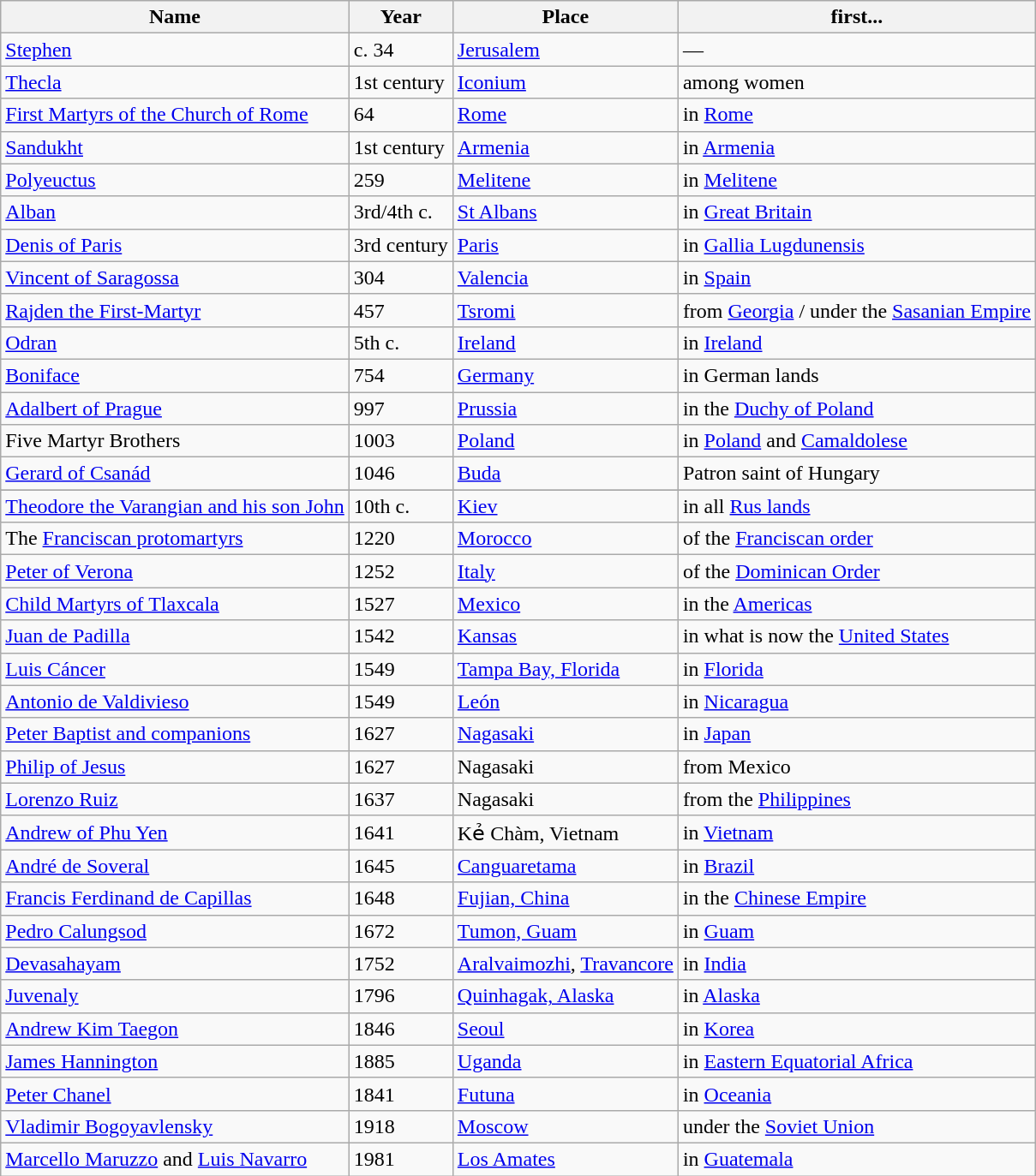<table class="wikitable sortable">
<tr>
<th>Name</th>
<th>Year</th>
<th>Place</th>
<th>first...</th>
</tr>
<tr>
<td><a href='#'>Stephen</a></td>
<td>c. 34</td>
<td><a href='#'>Jerusalem</a></td>
<td>—</td>
</tr>
<tr>
<td><a href='#'>Thecla</a></td>
<td>1st century</td>
<td><a href='#'>Iconium</a></td>
<td>among women</td>
</tr>
<tr>
<td><a href='#'>First Martyrs of the Church of Rome</a></td>
<td>64</td>
<td><a href='#'>Rome</a></td>
<td>in <a href='#'>Rome</a></td>
</tr>
<tr>
<td><a href='#'>Sandukht</a></td>
<td>1st century</td>
<td><a href='#'>Armenia</a></td>
<td>in <a href='#'>Armenia</a></td>
</tr>
<tr>
<td><a href='#'>Polyeuctus</a></td>
<td>259</td>
<td><a href='#'>Melitene</a></td>
<td>in <a href='#'>Melitene</a></td>
</tr>
<tr>
<td><a href='#'>Alban</a></td>
<td>3rd/4th c.</td>
<td><a href='#'>St Albans</a></td>
<td>in <a href='#'>Great Britain</a></td>
</tr>
<tr>
<td><a href='#'>Denis of Paris</a></td>
<td>3rd century</td>
<td><a href='#'>Paris</a></td>
<td>in <a href='#'>Gallia Lugdunensis</a></td>
</tr>
<tr>
<td><a href='#'>Vincent of Saragossa</a></td>
<td>304</td>
<td><a href='#'>Valencia</a></td>
<td>in <a href='#'>Spain</a></td>
</tr>
<tr>
<td><a href='#'>Rajden the First-Martyr</a></td>
<td>457</td>
<td><a href='#'>Tsromi</a></td>
<td>from <a href='#'>Georgia</a> / under the <a href='#'>Sasanian Empire</a></td>
</tr>
<tr>
<td><a href='#'>Odran</a></td>
<td>5th c.</td>
<td><a href='#'>Ireland</a></td>
<td>in <a href='#'>Ireland</a></td>
</tr>
<tr>
<td><a href='#'>Boniface</a></td>
<td>754</td>
<td><a href='#'>Germany</a></td>
<td>in German lands</td>
</tr>
<tr>
<td><a href='#'>Adalbert of Prague</a></td>
<td>997</td>
<td><a href='#'>Prussia</a></td>
<td>in the <a href='#'>Duchy of Poland</a></td>
</tr>
<tr>
<td>Five Martyr Brothers</td>
<td>1003</td>
<td><a href='#'>Poland</a></td>
<td>in <a href='#'>Poland</a> and <a href='#'>Camaldolese</a></td>
</tr>
<tr>
<td><a href='#'>Gerard of Csanád</a></td>
<td>1046</td>
<td><a href='#'>Buda</a></td>
<td>Patron saint of Hungary</td>
</tr>
<tr>
</tr>
<tr>
<td><a href='#'>Theodore the Varangian and his son John</a></td>
<td>10th c.</td>
<td><a href='#'>Kiev</a></td>
<td>in all <a href='#'>Rus lands</a></td>
</tr>
<tr>
<td>The <a href='#'>Franciscan protomartyrs</a></td>
<td>1220</td>
<td><a href='#'>Morocco</a></td>
<td>of the <a href='#'>Franciscan order</a></td>
</tr>
<tr>
<td><a href='#'>Peter of Verona</a></td>
<td>1252</td>
<td><a href='#'>Italy</a></td>
<td>of the <a href='#'>Dominican Order</a></td>
</tr>
<tr>
<td><a href='#'>Child Martyrs of Tlaxcala</a></td>
<td>1527</td>
<td><a href='#'>Mexico</a></td>
<td>in the <a href='#'>Americas</a></td>
</tr>
<tr>
<td><a href='#'>Juan de Padilla</a></td>
<td>1542</td>
<td><a href='#'>Kansas</a></td>
<td>in what is now the <a href='#'>United States</a></td>
</tr>
<tr>
<td><a href='#'>Luis Cáncer</a></td>
<td>1549</td>
<td><a href='#'>Tampa Bay, Florida</a></td>
<td>in <a href='#'>Florida</a></td>
</tr>
<tr>
<td><a href='#'>Antonio de Valdivieso</a></td>
<td>1549</td>
<td><a href='#'>León</a></td>
<td>in <a href='#'>Nicaragua</a></td>
</tr>
<tr>
<td><a href='#'>Peter Baptist and companions</a></td>
<td>1627</td>
<td><a href='#'>Nagasaki</a></td>
<td>in <a href='#'>Japan</a></td>
</tr>
<tr>
<td><a href='#'>Philip of Jesus</a></td>
<td>1627</td>
<td>Nagasaki</td>
<td>from Mexico</td>
</tr>
<tr>
<td><a href='#'>Lorenzo Ruiz</a></td>
<td>1637</td>
<td>Nagasaki</td>
<td>from the <a href='#'>Philippines</a></td>
</tr>
<tr>
<td><a href='#'>Andrew of Phu Yen</a></td>
<td>1641</td>
<td>Kẻ Chàm, Vietnam</td>
<td>in <a href='#'>Vietnam</a></td>
</tr>
<tr>
<td><a href='#'>André de Soveral</a></td>
<td>1645</td>
<td><a href='#'>Canguaretama</a></td>
<td>in <a href='#'>Brazil</a></td>
</tr>
<tr>
<td><a href='#'>Francis Ferdinand de Capillas</a></td>
<td>1648</td>
<td><a href='#'>Fujian, China</a></td>
<td>in the <a href='#'>Chinese Empire</a></td>
</tr>
<tr>
<td><a href='#'>Pedro Calungsod</a></td>
<td>1672</td>
<td><a href='#'>Tumon, Guam</a></td>
<td>in <a href='#'>Guam</a></td>
</tr>
<tr>
<td><a href='#'>Devasahayam</a></td>
<td>1752</td>
<td><a href='#'>Aralvaimozhi</a>, <a href='#'>Travancore</a></td>
<td>in <a href='#'>India</a></td>
</tr>
<tr>
<td><a href='#'>Juvenaly</a></td>
<td>1796</td>
<td><a href='#'>Quinhagak, Alaska</a></td>
<td>in <a href='#'>Alaska</a></td>
</tr>
<tr>
<td><a href='#'>Andrew Kim Taegon</a></td>
<td>1846</td>
<td><a href='#'>Seoul</a></td>
<td>in <a href='#'>Korea</a></td>
</tr>
<tr>
<td><a href='#'>James Hannington</a></td>
<td>1885</td>
<td><a href='#'>Uganda</a></td>
<td>in <a href='#'>Eastern Equatorial Africa</a></td>
</tr>
<tr>
<td><a href='#'>Peter Chanel</a></td>
<td>1841</td>
<td><a href='#'>Futuna</a></td>
<td>in <a href='#'>Oceania</a></td>
</tr>
<tr>
<td><a href='#'>Vladimir Bogoyavlensky</a></td>
<td>1918</td>
<td><a href='#'>Moscow</a></td>
<td>under the <a href='#'>Soviet Union</a></td>
</tr>
<tr>
<td><a href='#'>Marcello Maruzzo</a> and <a href='#'>Luis Navarro</a></td>
<td>1981</td>
<td><a href='#'>Los Amates</a></td>
<td>in <a href='#'>Guatemala</a></td>
</tr>
</table>
